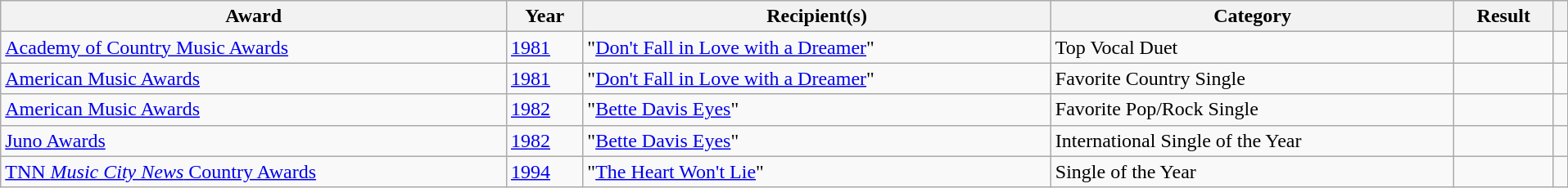<table class="wikitable sortable plainrowheaders" style="width: 101%;">
<tr>
<th scope="col">Award</th>
<th scope="col">Year</th>
<th scope="col">Recipient(s)</th>
<th scope="col">Category</th>
<th scope="col">Result</th>
<th scope="col" class="unsortable"></th>
</tr>
<tr>
<td><a href='#'>Academy of Country Music Awards</a></td>
<td><a href='#'>1981</a></td>
<td>"<a href='#'>Don't Fall in Love with a Dreamer</a>"</td>
<td>Top Vocal Duet</td>
<td></td>
<td style="text-align:center;"></td>
</tr>
<tr>
<td><a href='#'>American Music Awards</a></td>
<td><a href='#'>1981</a></td>
<td>"<a href='#'>Don't Fall in Love with a Dreamer</a>"</td>
<td>Favorite Country Single</td>
<td></td>
<td style="text-align:center;"></td>
</tr>
<tr>
<td><a href='#'>American Music Awards</a></td>
<td><a href='#'>1982</a></td>
<td>"<a href='#'>Bette Davis Eyes</a>"</td>
<td>Favorite Pop/Rock Single</td>
<td></td>
<td style="text-align:center;"></td>
</tr>
<tr>
<td><a href='#'>Juno Awards</a></td>
<td><a href='#'>1982</a></td>
<td>"<a href='#'>Bette Davis Eyes</a>"</td>
<td>International Single of the Year</td>
<td></td>
<td style="text-align:center;"></td>
</tr>
<tr>
<td><a href='#'>TNN <em>Music City News</em> Country Awards</a></td>
<td><a href='#'>1994</a></td>
<td>"<a href='#'>The Heart Won't Lie</a>"</td>
<td>Single of the Year</td>
<td></td>
<td style="text-align:center;"></td>
</tr>
</table>
